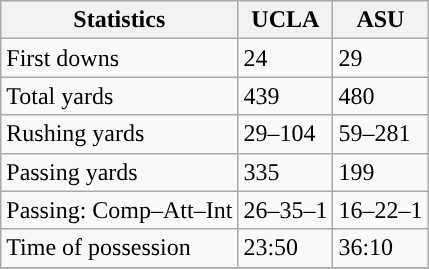<table class="wikitable" style="float: left;">
<tr>
<th>Statistics</th>
<th>UCLA</th>
<th>ASU</th>
</tr>
<tr>
<td>First downs</td>
<td>24</td>
<td>29</td>
</tr>
<tr>
<td>Total yards</td>
<td>439</td>
<td>480</td>
</tr>
<tr>
<td>Rushing yards</td>
<td>29–104</td>
<td>59–281</td>
</tr>
<tr>
<td>Passing yards</td>
<td>335</td>
<td>199</td>
</tr>
<tr>
<td>Passing: Comp–Att–Int</td>
<td>26–35–1</td>
<td>16–22–1</td>
</tr>
<tr>
<td>Time of possession</td>
<td>23:50</td>
<td>36:10</td>
</tr>
<tr>
</tr>
</table>
